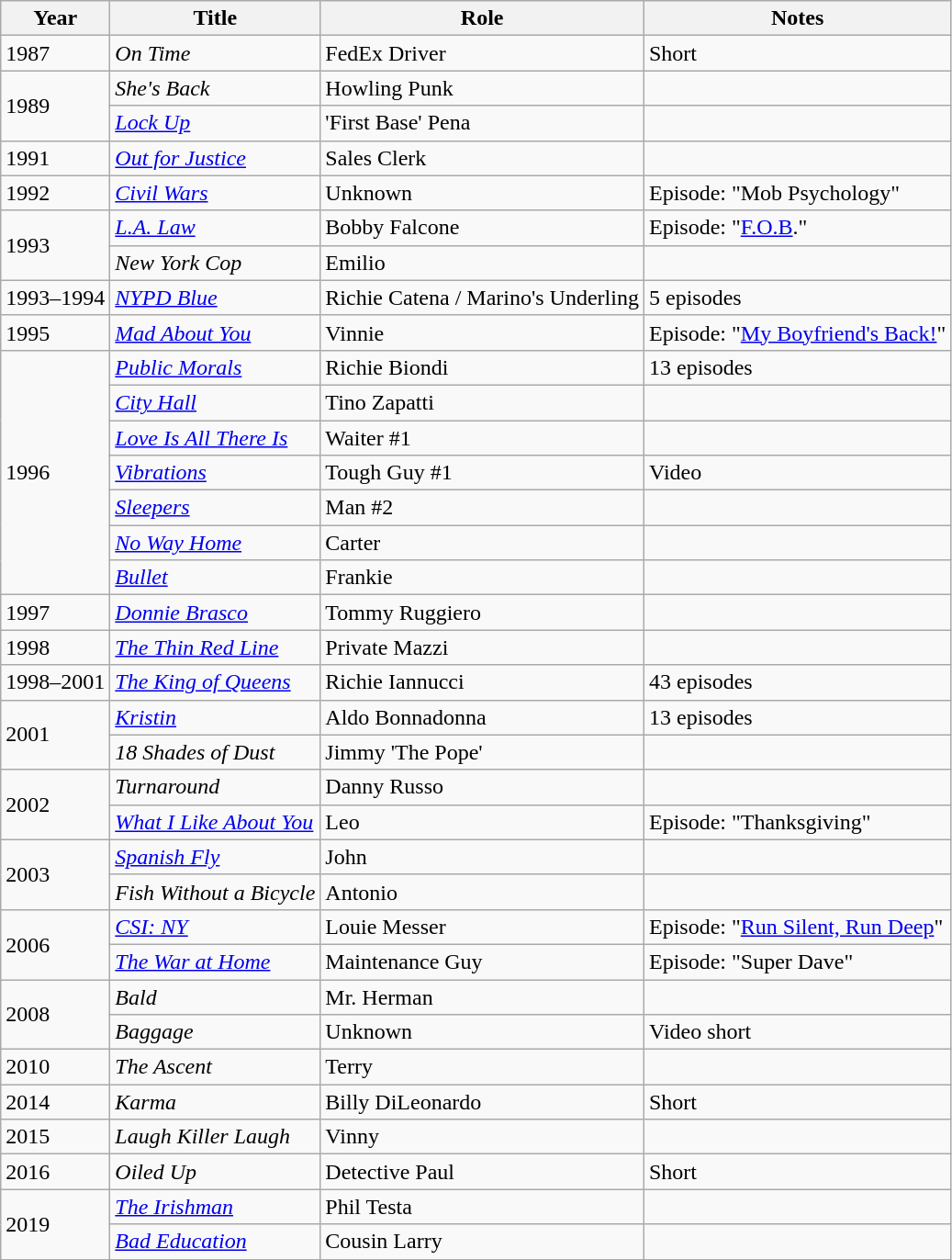<table class="wikitable">
<tr>
<th>Year</th>
<th>Title</th>
<th>Role</th>
<th>Notes</th>
</tr>
<tr>
<td>1987</td>
<td><em>On Time</em></td>
<td>FedEx Driver</td>
<td>Short</td>
</tr>
<tr>
<td rowspan="2">1989</td>
<td><em>She's Back</em></td>
<td>Howling Punk</td>
<td></td>
</tr>
<tr>
<td><em><a href='#'>Lock Up</a></em></td>
<td>'First Base' Pena</td>
<td></td>
</tr>
<tr>
<td>1991</td>
<td><em><a href='#'>Out for Justice</a></em></td>
<td>Sales Clerk</td>
<td></td>
</tr>
<tr>
<td>1992</td>
<td><em><a href='#'>Civil Wars</a></em></td>
<td>Unknown</td>
<td>Episode: "Mob Psychology"</td>
</tr>
<tr>
<td rowspan="2">1993</td>
<td><em><a href='#'>L.A. Law</a></em></td>
<td>Bobby Falcone</td>
<td>Episode: "<a href='#'>F.O.B</a>."</td>
</tr>
<tr>
<td><em>New York Cop</em></td>
<td>Emilio</td>
<td></td>
</tr>
<tr>
<td>1993–1994</td>
<td><em><a href='#'>NYPD Blue</a></em></td>
<td>Richie Catena / Marino's Underling</td>
<td>5 episodes</td>
</tr>
<tr>
<td>1995</td>
<td><em><a href='#'>Mad About You</a></em></td>
<td>Vinnie</td>
<td>Episode: "<a href='#'>My Boyfriend's Back!</a>"</td>
</tr>
<tr>
<td rowspan="7">1996</td>
<td><em><a href='#'>Public Morals</a></em></td>
<td>Richie Biondi</td>
<td>13 episodes</td>
</tr>
<tr>
<td><em><a href='#'>City Hall</a></em></td>
<td>Tino Zapatti</td>
<td></td>
</tr>
<tr>
<td><em><a href='#'>Love Is All There Is</a></em></td>
<td>Waiter #1</td>
<td></td>
</tr>
<tr>
<td><em><a href='#'>Vibrations</a></em></td>
<td>Tough Guy #1</td>
<td>Video</td>
</tr>
<tr>
<td><em><a href='#'>Sleepers</a></em></td>
<td>Man #2</td>
<td></td>
</tr>
<tr>
<td><em><a href='#'>No Way Home</a></em></td>
<td>Carter</td>
<td></td>
</tr>
<tr>
<td><em><a href='#'>Bullet</a></em></td>
<td>Frankie</td>
<td></td>
</tr>
<tr>
<td>1997</td>
<td><em><a href='#'>Donnie Brasco</a></em></td>
<td>Tommy Ruggiero</td>
<td></td>
</tr>
<tr>
<td>1998</td>
<td><em><a href='#'>The Thin Red Line</a></em></td>
<td>Private Mazzi</td>
<td></td>
</tr>
<tr>
<td>1998–2001</td>
<td><em><a href='#'>The King of Queens</a></em></td>
<td>Richie Iannucci</td>
<td>43 episodes</td>
</tr>
<tr>
<td rowspan="2">2001</td>
<td><em><a href='#'>Kristin</a></em></td>
<td>Aldo Bonnadonna</td>
<td>13 episodes</td>
</tr>
<tr>
<td><em>18 Shades of Dust</em></td>
<td>Jimmy 'The Pope'</td>
<td></td>
</tr>
<tr>
<td rowspan="2">2002</td>
<td><em>Turnaround</em></td>
<td>Danny Russo</td>
<td></td>
</tr>
<tr>
<td><em><a href='#'>What I Like About You</a></em></td>
<td>Leo</td>
<td>Episode: "Thanksgiving"</td>
</tr>
<tr>
<td rowspan="2">2003</td>
<td><em><a href='#'>Spanish Fly</a></em></td>
<td>John</td>
<td></td>
</tr>
<tr>
<td><em>Fish Without a Bicycle</em></td>
<td>Antonio</td>
<td></td>
</tr>
<tr>
<td rowspan="2">2006</td>
<td><em><a href='#'>CSI: NY</a></em></td>
<td>Louie Messer</td>
<td>Episode: "<a href='#'>Run Silent, Run Deep</a>"</td>
</tr>
<tr>
<td><em><a href='#'>The War at Home</a></em></td>
<td>Maintenance Guy</td>
<td>Episode: "Super Dave"</td>
</tr>
<tr>
<td rowspan="2">2008</td>
<td><em>Bald</em></td>
<td>Mr. Herman</td>
<td></td>
</tr>
<tr>
<td><em>Baggage</em></td>
<td>Unknown</td>
<td>Video short</td>
</tr>
<tr>
<td>2010</td>
<td><em>The Ascent</em></td>
<td>Terry</td>
<td></td>
</tr>
<tr>
<td>2014</td>
<td><em>Karma</em></td>
<td>Billy DiLeonardo</td>
<td>Short</td>
</tr>
<tr>
<td>2015</td>
<td><em>Laugh Killer Laugh</em></td>
<td>Vinny</td>
<td></td>
</tr>
<tr>
<td>2016</td>
<td><em>Oiled Up</em></td>
<td>Detective Paul</td>
<td>Short</td>
</tr>
<tr>
<td rowspan="2">2019</td>
<td><em><a href='#'>The Irishman</a></em></td>
<td>Phil Testa</td>
<td></td>
</tr>
<tr>
<td><em><a href='#'>Bad Education</a></em></td>
<td>Cousin Larry</td>
<td></td>
</tr>
</table>
